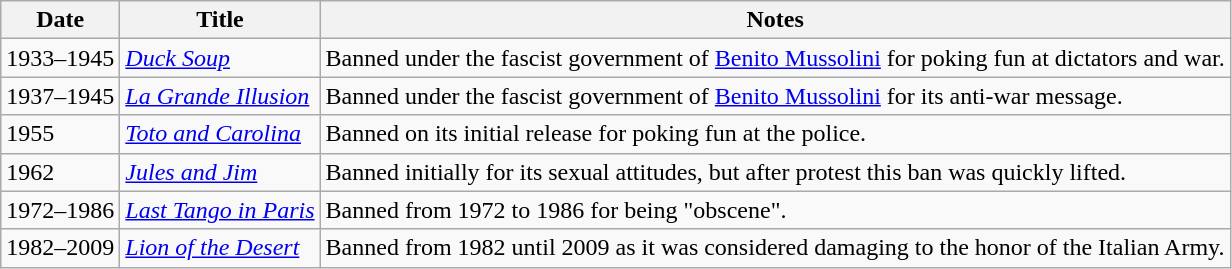<table class="wikitable sortable">
<tr>
<th>Date</th>
<th>Title</th>
<th>Notes</th>
</tr>
<tr>
<td>1933–1945</td>
<td><em><a href='#'>Duck Soup</a></em></td>
<td>Banned under the fascist government of <a href='#'>Benito Mussolini</a> for poking fun at dictators and war.</td>
</tr>
<tr>
<td>1937–1945</td>
<td><em><a href='#'>La Grande Illusion</a></em></td>
<td>Banned under the fascist government of <a href='#'>Benito Mussolini</a> for its anti-war message.</td>
</tr>
<tr>
<td>1955</td>
<td><em><a href='#'>Toto and Carolina</a></em></td>
<td>Banned on its initial release for poking fun at the police.</td>
</tr>
<tr>
<td>1962</td>
<td><em><a href='#'>Jules and Jim</a></em></td>
<td>Banned initially for its sexual attitudes, but after protest this ban was quickly lifted.</td>
</tr>
<tr>
<td>1972–1986</td>
<td><em><a href='#'>Last Tango in Paris</a></em></td>
<td>Banned from 1972 to 1986 for being "obscene".</td>
</tr>
<tr>
<td>1982–2009</td>
<td><em><a href='#'>Lion of the Desert</a></em></td>
<td>Banned from 1982 until 2009 as it was considered damaging to the honor of the Italian Army.</td>
</tr>
</table>
